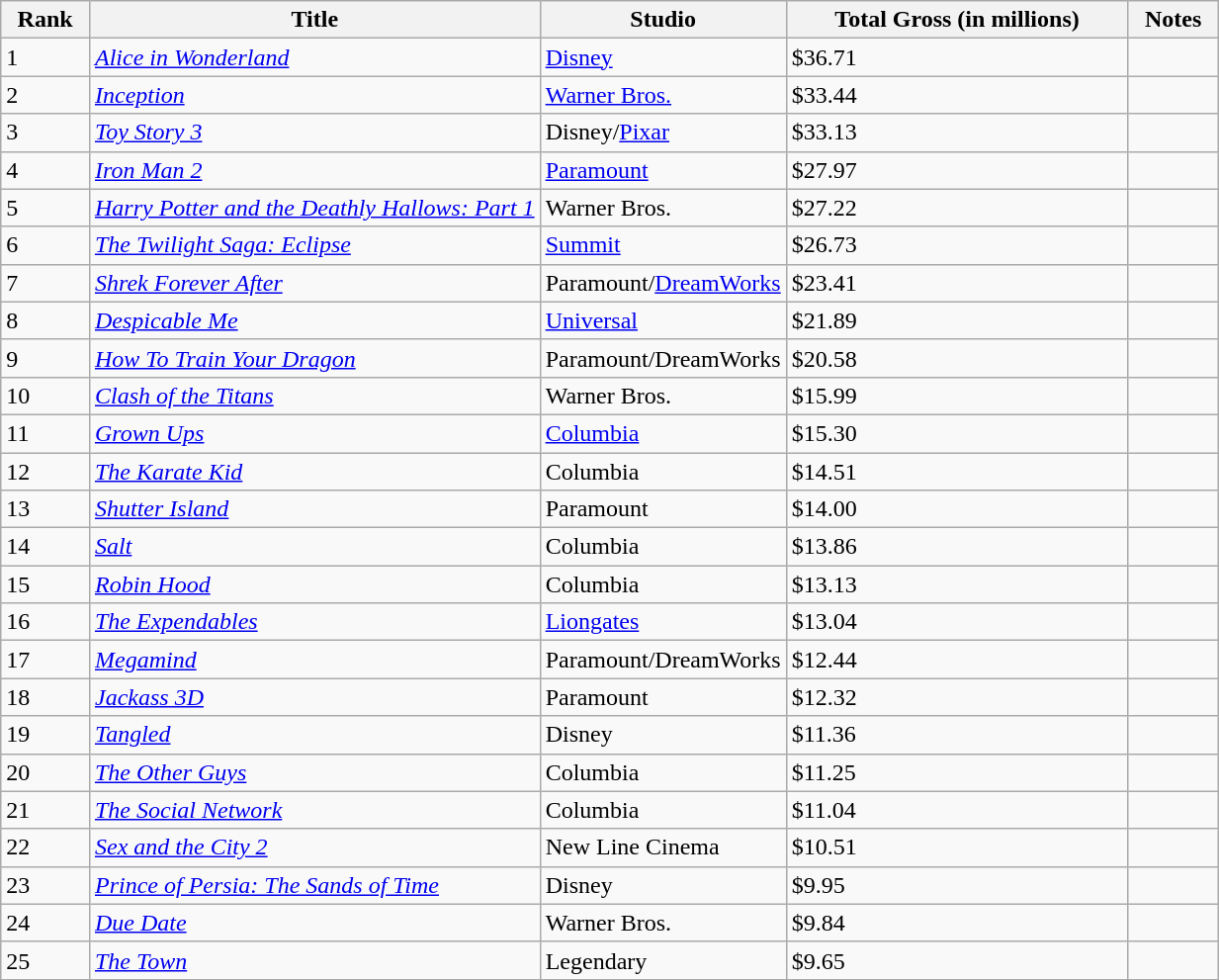<table class="wikitable sortable">
<tr>
<th>Rank</th>
<th width="37%">Title</th>
<th style="width:150px">Studio</th>
<th>Total Gross (in millions)</th>
<th>Notes</th>
</tr>
<tr>
<td>1</td>
<td><em><a href='#'>Alice in Wonderland</a></em></td>
<td><a href='#'>Disney</a></td>
<td>$36.71</td>
<td></td>
</tr>
<tr>
<td>2</td>
<td><em><a href='#'>Inception</a></em></td>
<td><a href='#'>Warner Bros.</a></td>
<td>$33.44</td>
<td></td>
</tr>
<tr>
<td>3</td>
<td><em><a href='#'>Toy Story 3</a></em></td>
<td>Disney/<a href='#'>Pixar</a></td>
<td>$33.13</td>
<td></td>
</tr>
<tr>
<td>4</td>
<td><em><a href='#'>Iron Man 2</a></em></td>
<td><a href='#'>Paramount</a></td>
<td>$27.97</td>
<td></td>
</tr>
<tr>
<td>5</td>
<td><em><a href='#'>Harry Potter and the Deathly Hallows: Part 1</a></em></td>
<td>Warner Bros.</td>
<td>$27.22</td>
<td></td>
</tr>
<tr>
<td>6</td>
<td><em><a href='#'>The Twilight Saga: Eclipse</a></em></td>
<td><a href='#'>Summit</a></td>
<td>$26.73</td>
<td></td>
</tr>
<tr>
<td>7</td>
<td><em><a href='#'>Shrek Forever After</a></em></td>
<td>Paramount/<a href='#'>DreamWorks</a></td>
<td>$23.41</td>
<td></td>
</tr>
<tr>
<td>8</td>
<td><em><a href='#'>Despicable Me</a></em></td>
<td><a href='#'>Universal</a></td>
<td>$21.89</td>
<td></td>
</tr>
<tr>
<td>9</td>
<td><em><a href='#'>How To Train Your Dragon</a></em></td>
<td>Paramount/DreamWorks</td>
<td>$20.58</td>
<td></td>
</tr>
<tr>
<td>10</td>
<td><em><a href='#'>Clash of the Titans</a></em></td>
<td>Warner Bros.</td>
<td>$15.99</td>
<td></td>
</tr>
<tr>
<td>11</td>
<td><em><a href='#'>Grown Ups</a></em></td>
<td><a href='#'>Columbia</a></td>
<td>$15.30</td>
<td></td>
</tr>
<tr>
<td>12</td>
<td><em><a href='#'>The Karate Kid</a></em></td>
<td>Columbia</td>
<td>$14.51</td>
<td></td>
</tr>
<tr>
<td>13</td>
<td><em><a href='#'>Shutter Island</a></em></td>
<td>Paramount</td>
<td>$14.00</td>
<td></td>
</tr>
<tr>
<td>14</td>
<td><em><a href='#'>Salt</a></em></td>
<td>Columbia</td>
<td>$13.86</td>
<td></td>
</tr>
<tr>
<td>15</td>
<td><em><a href='#'>Robin Hood</a></em></td>
<td>Columbia</td>
<td>$13.13</td>
<td></td>
</tr>
<tr>
<td>16</td>
<td><em><a href='#'>The Expendables</a></em></td>
<td><a href='#'>Liongates</a></td>
<td>$13.04</td>
<td></td>
</tr>
<tr>
<td>17</td>
<td><em><a href='#'>Megamind</a></em></td>
<td>Paramount/DreamWorks</td>
<td>$12.44</td>
<td></td>
</tr>
<tr>
<td>18</td>
<td><em><a href='#'>Jackass 3D</a></em></td>
<td>Paramount</td>
<td>$12.32</td>
<td></td>
</tr>
<tr>
<td>19</td>
<td><em><a href='#'>Tangled</a></em></td>
<td>Disney</td>
<td>$11.36</td>
<td></td>
</tr>
<tr>
<td>20</td>
<td><em><a href='#'>The Other Guys</a></em></td>
<td>Columbia</td>
<td>$11.25</td>
<td></td>
</tr>
<tr>
<td>21</td>
<td><em><a href='#'>The Social Network</a></em></td>
<td>Columbia</td>
<td>$11.04</td>
<td></td>
</tr>
<tr>
<td>22</td>
<td><em><a href='#'>Sex and the City 2</a></em></td>
<td>New Line Cinema</td>
<td>$10.51</td>
<td></td>
</tr>
<tr>
<td>23</td>
<td><em><a href='#'>Prince of Persia: The Sands of Time</a></em></td>
<td>Disney</td>
<td>$9.95</td>
<td></td>
</tr>
<tr>
<td>24</td>
<td><em><a href='#'>Due Date</a></em></td>
<td>Warner Bros.</td>
<td>$9.84</td>
<td></td>
</tr>
<tr>
<td>25</td>
<td><em><a href='#'>The Town</a></em></td>
<td>Legendary</td>
<td>$9.65</td>
<td></td>
</tr>
<tr>
</tr>
</table>
